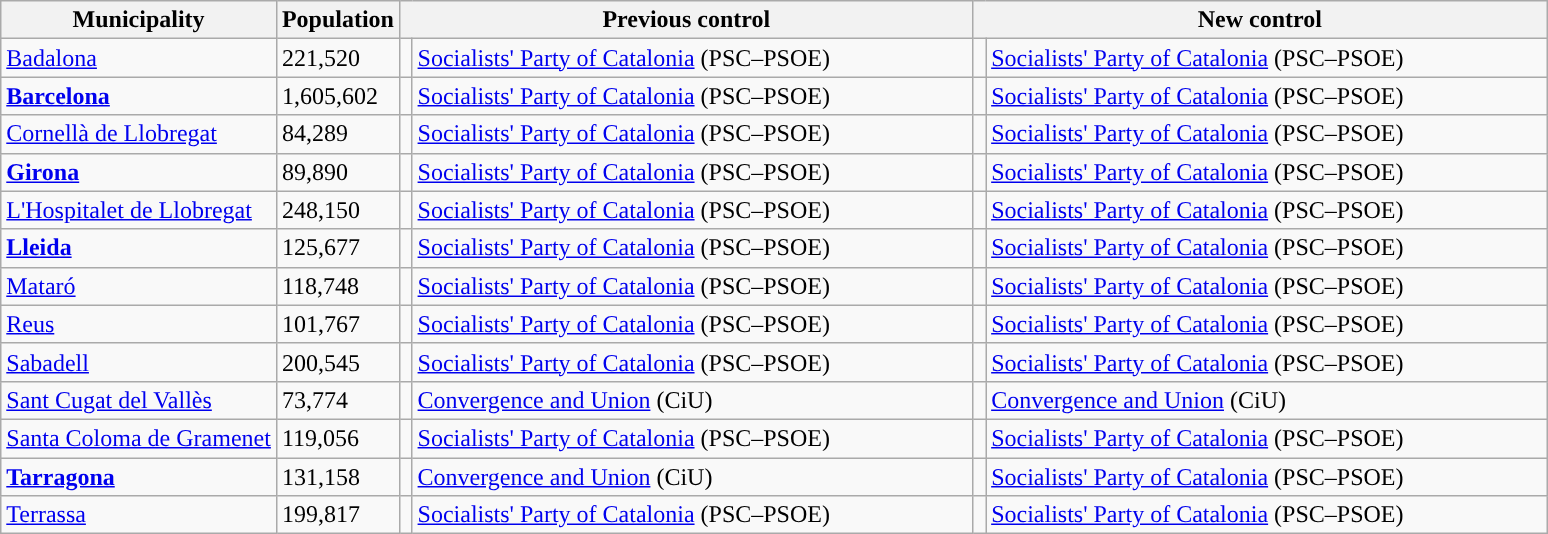<table class="wikitable sortable">
<tr>
<th>Municipality</th>
<th>Population</th>
<th colspan="2" style="width:375px;">Previous control</th>
<th colspan="2" style="width:375px;">New control</th>
</tr>
<tr>
<td><a href='#'>Badalona</a></td>
<td>221,520</td>
<td width="1" style="color:inherit;background:"></td>
<td><a href='#'>Socialists' Party of Catalonia</a> (PSC–PSOE)</td>
<td width="1" style="color:inherit;background:"></td>
<td><a href='#'>Socialists' Party of Catalonia</a> (PSC–PSOE)</td>
</tr>
<tr>
<td><strong><a href='#'>Barcelona</a></strong></td>
<td>1,605,602</td>
<td style="color:inherit;background:"></td>
<td><a href='#'>Socialists' Party of Catalonia</a> (PSC–PSOE)</td>
<td style="color:inherit;background:"></td>
<td><a href='#'>Socialists' Party of Catalonia</a> (PSC–PSOE)</td>
</tr>
<tr>
<td><a href='#'>Cornellà de Llobregat</a></td>
<td>84,289</td>
<td style="color:inherit;background:"></td>
<td><a href='#'>Socialists' Party of Catalonia</a> (PSC–PSOE)</td>
<td style="color:inherit;background:"></td>
<td><a href='#'>Socialists' Party of Catalonia</a> (PSC–PSOE)</td>
</tr>
<tr>
<td><strong><a href='#'>Girona</a></strong></td>
<td>89,890</td>
<td style="color:inherit;background:"></td>
<td><a href='#'>Socialists' Party of Catalonia</a> (PSC–PSOE)</td>
<td style="color:inherit;background:"></td>
<td><a href='#'>Socialists' Party of Catalonia</a> (PSC–PSOE)</td>
</tr>
<tr>
<td><a href='#'>L'Hospitalet de Llobregat</a></td>
<td>248,150</td>
<td style="color:inherit;background:"></td>
<td><a href='#'>Socialists' Party of Catalonia</a> (PSC–PSOE)</td>
<td style="color:inherit;background:"></td>
<td><a href='#'>Socialists' Party of Catalonia</a> (PSC–PSOE)</td>
</tr>
<tr>
<td><strong><a href='#'>Lleida</a></strong></td>
<td>125,677</td>
<td style="color:inherit;background:"></td>
<td><a href='#'>Socialists' Party of Catalonia</a> (PSC–PSOE)</td>
<td style="color:inherit;background:"></td>
<td><a href='#'>Socialists' Party of Catalonia</a> (PSC–PSOE)</td>
</tr>
<tr>
<td><a href='#'>Mataró</a></td>
<td>118,748</td>
<td style="color:inherit;background:"></td>
<td><a href='#'>Socialists' Party of Catalonia</a> (PSC–PSOE)</td>
<td style="color:inherit;background:"></td>
<td><a href='#'>Socialists' Party of Catalonia</a> (PSC–PSOE)</td>
</tr>
<tr>
<td><a href='#'>Reus</a></td>
<td>101,767</td>
<td style="color:inherit;background:"></td>
<td><a href='#'>Socialists' Party of Catalonia</a> (PSC–PSOE)</td>
<td style="color:inherit;background:"></td>
<td><a href='#'>Socialists' Party of Catalonia</a> (PSC–PSOE)</td>
</tr>
<tr>
<td><a href='#'>Sabadell</a></td>
<td>200,545</td>
<td style="color:inherit;background:"></td>
<td><a href='#'>Socialists' Party of Catalonia</a> (PSC–PSOE)</td>
<td style="color:inherit;background:"></td>
<td><a href='#'>Socialists' Party of Catalonia</a> (PSC–PSOE)</td>
</tr>
<tr>
<td><a href='#'>Sant Cugat del Vallès</a></td>
<td>73,774</td>
<td style="color:inherit;background:"></td>
<td><a href='#'>Convergence and Union</a> (CiU)</td>
<td style="color:inherit;background:"></td>
<td><a href='#'>Convergence and Union</a> (CiU)</td>
</tr>
<tr>
<td><a href='#'>Santa Coloma de Gramenet</a></td>
<td>119,056</td>
<td style="color:inherit;background:"></td>
<td><a href='#'>Socialists' Party of Catalonia</a> (PSC–PSOE)</td>
<td style="color:inherit;background:"></td>
<td><a href='#'>Socialists' Party of Catalonia</a> (PSC–PSOE)</td>
</tr>
<tr>
<td><strong><a href='#'>Tarragona</a></strong></td>
<td>131,158</td>
<td style="color:inherit;background:"></td>
<td><a href='#'>Convergence and Union</a> (CiU)</td>
<td style="color:inherit;background:"></td>
<td><a href='#'>Socialists' Party of Catalonia</a> (PSC–PSOE)</td>
</tr>
<tr>
<td><a href='#'>Terrassa</a></td>
<td>199,817</td>
<td style="color:inherit;background:"></td>
<td><a href='#'>Socialists' Party of Catalonia</a> (PSC–PSOE)</td>
<td style="color:inherit;background:"></td>
<td><a href='#'>Socialists' Party of Catalonia</a> (PSC–PSOE)</td>
</tr>
</table>
